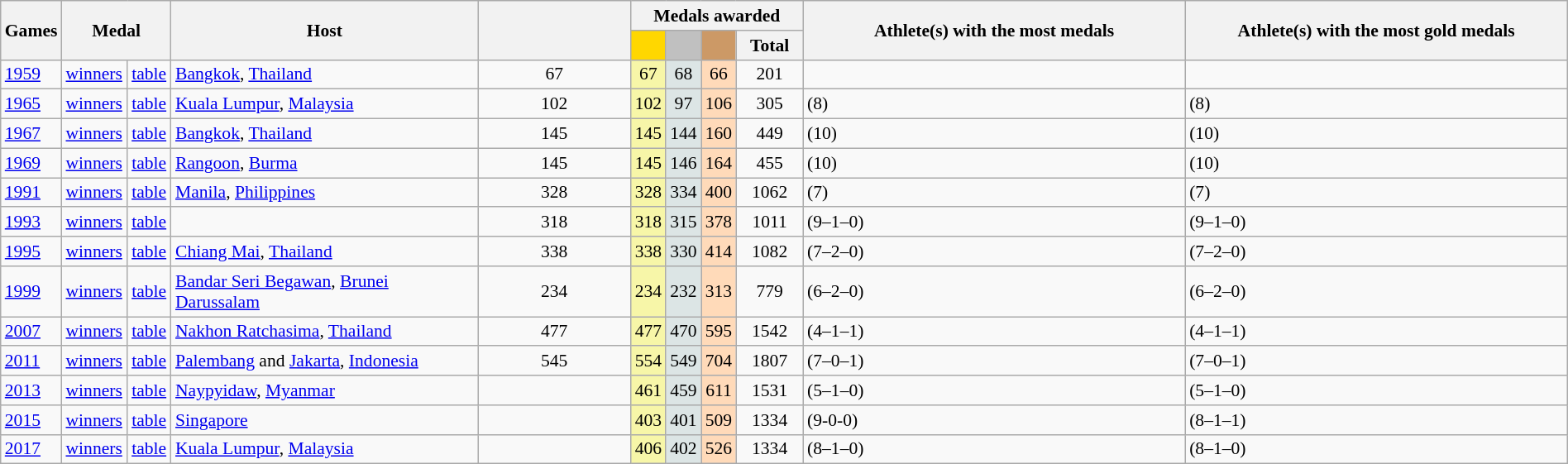<table class="wikitable" width=100% style="font-size:90%;">
<tr>
<th rowspan=2 width=3%>Games</th>
<th rowspan=2 colspan=2 width=7%>Medal</th>
<th rowspan=2 width=20%>Host</th>
<th rowspan=2 width=10%></th>
<th colspan=4 width=10%>Medals awarded</th>
<th rowspan=2 width=25%>Athlete(s) with the most medals <br> </th>
<th rowspan=2 width=25%>Athlete(s) with the most gold medals</th>
</tr>
<tr>
<th style="background:gold; width=7%;"></th>
<th style="background:silver; width=7%;"></th>
<th style="background:#cc9966; width=7%;"></th>
<th style="width:4em;">Total</th>
</tr>
<tr>
<td><a href='#'>1959</a></td>
<td><a href='#'>winners</a></td>
<td><a href='#'>table</a></td>
<td> <a href='#'>Bangkok</a>, <a href='#'>Thailand</a></td>
<td align=center>67</td>
<td align=center bgcolor="#F7F6A8">67</td>
<td align=center bgcolor="#DCE5E5">68</td>
<td align=center bgcolor="#FFDAB9">66</td>
<td align=center>201</td>
<td></td>
<td></td>
</tr>
<tr>
<td><a href='#'>1965</a></td>
<td><a href='#'>winners</a></td>
<td><a href='#'>table</a></td>
<td> <a href='#'>Kuala Lumpur</a>, <a href='#'>Malaysia</a></td>
<td align=center>102</td>
<td align=center bgcolor="#F7F6A8">102</td>
<td align=center bgcolor="#DCE5E5">97</td>
<td align=center bgcolor="#FFDAB9">106</td>
<td align=center>305</td>
<td align=left> (8)</td>
<td align=left> (8)</td>
</tr>
<tr>
<td><a href='#'>1967</a></td>
<td><a href='#'>winners</a></td>
<td><a href='#'>table</a></td>
<td> <a href='#'>Bangkok</a>, <a href='#'>Thailand</a></td>
<td align=center>145</td>
<td align=center bgcolor="#F7F6A8">145</td>
<td align=center bgcolor="#DCE5E5">144</td>
<td align=center bgcolor="#FFDAB9">160</td>
<td align=center>449</td>
<td align=left> (10)</td>
<td align=left> (10)</td>
</tr>
<tr>
<td><a href='#'>1969</a></td>
<td><a href='#'>winners</a></td>
<td><a href='#'>table</a></td>
<td> <a href='#'>Rangoon</a>, <a href='#'>Burma</a></td>
<td align=center>145</td>
<td align=center bgcolor="#F7F6A8">145</td>
<td align=center bgcolor="#DCE5E5">146</td>
<td align=center bgcolor="#FFDAB9">164</td>
<td align=center>455</td>
<td align=left> (10)</td>
<td align=left> (10)</td>
</tr>
<tr>
<td><a href='#'>1991</a></td>
<td><a href='#'>winners</a></td>
<td><a href='#'>table</a></td>
<td> <a href='#'>Manila</a>, <a href='#'>Philippines</a></td>
<td align=center>328</td>
<td align=center bgcolor="#F7F6A8">328</td>
<td align=center bgcolor="#DCE5E5">334</td>
<td align=center bgcolor="#FFDAB9">400</td>
<td align=center>1062</td>
<td align=left> (7)</td>
<td align=left> (7)</td>
</tr>
<tr>
<td><a href='#'>1993</a></td>
<td><a href='#'>winners</a></td>
<td><a href='#'>table</a></td>
<td></td>
<td align=center>318</td>
<td align=center bgcolor="#F7F6A8">318</td>
<td align=center bgcolor="#DCE5E5">315</td>
<td align=center bgcolor="#FFDAB9">378</td>
<td align=center>1011</td>
<td align=left> (9–1–0)</td>
<td align=left> (9–1–0)</td>
</tr>
<tr>
<td><a href='#'>1995</a></td>
<td><a href='#'>winners</a></td>
<td><a href='#'>table</a></td>
<td> <a href='#'>Chiang Mai</a>, <a href='#'>Thailand</a></td>
<td align=center>338</td>
<td align=center bgcolor="#F7F6A8">338</td>
<td align=center bgcolor="#DCE5E5">330</td>
<td align=center bgcolor="#FFDAB9">414</td>
<td align=center>1082</td>
<td align=left> (7–2–0)</td>
<td align=left> (7–2–0)</td>
</tr>
<tr>
<td><a href='#'>1999</a></td>
<td><a href='#'>winners</a></td>
<td><a href='#'>table</a></td>
<td> <a href='#'>Bandar Seri Begawan</a>, <a href='#'>Brunei Darussalam</a></td>
<td align=center>234</td>
<td align=center bgcolor="#F7F6A8">234</td>
<td align=center bgcolor="#DCE5E5">232</td>
<td align=center bgcolor="#FFDAB9">313</td>
<td align=center>779</td>
<td align=left> (6–2–0)</td>
<td align=left> (6–2–0)</td>
</tr>
<tr>
<td><a href='#'>2007</a></td>
<td><a href='#'>winners</a></td>
<td><a href='#'>table</a></td>
<td> <a href='#'>Nakhon Ratchasima</a>, <a href='#'>Thailand</a></td>
<td align=center>477</td>
<td align=center bgcolor="#F7F6A8">477</td>
<td align=center bgcolor="#DCE5E5">470</td>
<td align=center bgcolor="#FFDAB9">595</td>
<td align=center>1542</td>
<td align=left> (4–1–1)</td>
<td align=left> (4–1–1)</td>
</tr>
<tr>
<td><a href='#'>2011</a></td>
<td><a href='#'>winners</a></td>
<td><a href='#'>table</a></td>
<td> <a href='#'>Palembang</a> and <a href='#'>Jakarta</a>, <a href='#'>Indonesia</a></td>
<td align=center>545</td>
<td align=center bgcolor="#F7F6A8">554</td>
<td align=center bgcolor="#DCE5E5">549</td>
<td align=center bgcolor="#FFDAB9">704</td>
<td align=center>1807</td>
<td align=left> (7–0–1)</td>
<td align=left> (7–0–1)</td>
</tr>
<tr>
<td><a href='#'>2013</a></td>
<td><a href='#'>winners</a></td>
<td><a href='#'>table</a></td>
<td> <a href='#'>Naypyidaw</a>, <a href='#'>Myanmar</a></td>
<td align=center></td>
<td align=center bgcolor="#F7F6A8">461</td>
<td align=center bgcolor="#DCE5E5">459</td>
<td align=center bgcolor="#FFDAB9">611</td>
<td align=center>1531</td>
<td align=left> (5–1–0)</td>
<td align=left> (5–1–0)</td>
</tr>
<tr>
<td><a href='#'>2015</a></td>
<td><a href='#'>winners</a></td>
<td><a href='#'>table</a></td>
<td> <a href='#'>Singapore</a></td>
<td align=center></td>
<td align=center bgcolor="#F7F6A8">403</td>
<td align=center bgcolor="#DCE5E5">401</td>
<td align=center bgcolor="#FFDAB9">509</td>
<td align=center>1334</td>
<td align=left> (9-0-0)</td>
<td align=left> (8–1–1)</td>
</tr>
<tr>
<td><a href='#'>2017</a></td>
<td><a href='#'>winners</a></td>
<td><a href='#'>table</a></td>
<td> <a href='#'>Kuala Lumpur</a>, <a href='#'>Malaysia</a></td>
<td align=center></td>
<td align=center bgcolor="#F7F6A8">406</td>
<td align=center bgcolor="#DCE5E5">402</td>
<td align=center bgcolor="#FFDAB9">526</td>
<td align=center>1334</td>
<td align=left> (8–1–0)</td>
<td align=left> (8–1–0)</td>
</tr>
</table>
